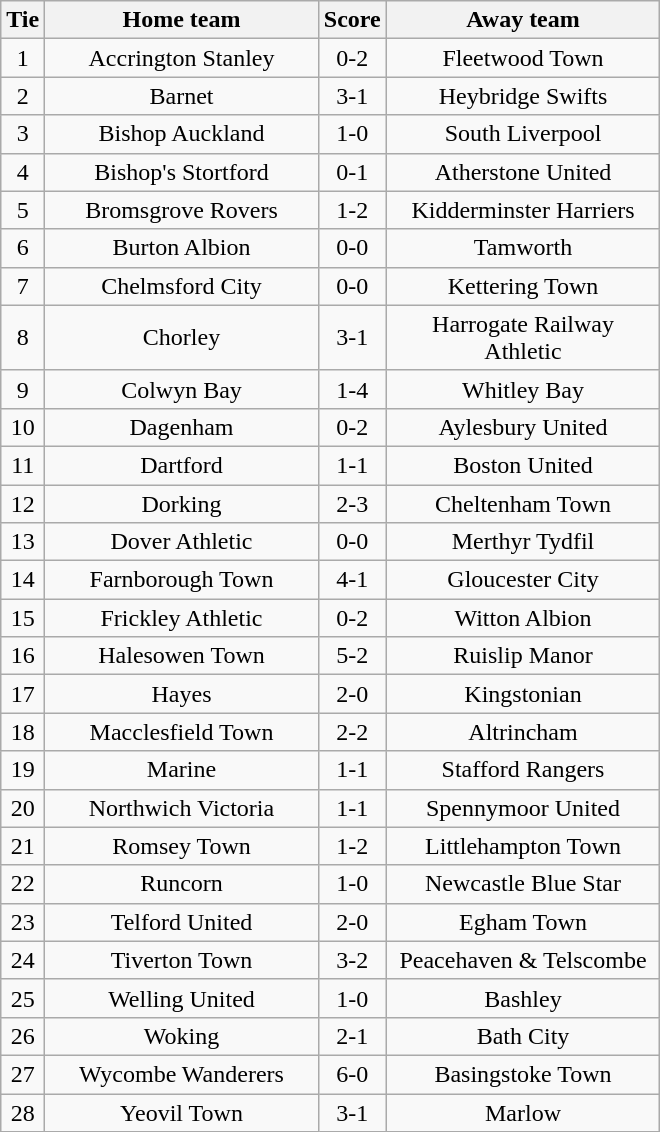<table class="wikitable" style="text-align:center;">
<tr>
<th width=20>Tie</th>
<th width=175>Home team</th>
<th width=20>Score</th>
<th width=175>Away team</th>
</tr>
<tr>
<td>1</td>
<td>Accrington Stanley</td>
<td>0-2</td>
<td>Fleetwood Town</td>
</tr>
<tr>
<td>2</td>
<td>Barnet</td>
<td>3-1</td>
<td>Heybridge Swifts</td>
</tr>
<tr>
<td>3</td>
<td>Bishop Auckland</td>
<td>1-0</td>
<td>South Liverpool</td>
</tr>
<tr>
<td>4</td>
<td>Bishop's Stortford</td>
<td>0-1</td>
<td>Atherstone United</td>
</tr>
<tr>
<td>5</td>
<td>Bromsgrove Rovers</td>
<td>1-2</td>
<td>Kidderminster Harriers</td>
</tr>
<tr>
<td>6</td>
<td>Burton Albion</td>
<td>0-0</td>
<td>Tamworth</td>
</tr>
<tr>
<td>7</td>
<td>Chelmsford City</td>
<td>0-0</td>
<td>Kettering Town</td>
</tr>
<tr>
<td>8</td>
<td>Chorley</td>
<td>3-1</td>
<td>Harrogate Railway Athletic</td>
</tr>
<tr>
<td>9</td>
<td>Colwyn Bay</td>
<td>1-4</td>
<td>Whitley Bay</td>
</tr>
<tr>
<td>10</td>
<td>Dagenham</td>
<td>0-2</td>
<td>Aylesbury United</td>
</tr>
<tr>
<td>11</td>
<td>Dartford</td>
<td>1-1</td>
<td>Boston United</td>
</tr>
<tr>
<td>12</td>
<td>Dorking</td>
<td>2-3</td>
<td>Cheltenham Town</td>
</tr>
<tr>
<td>13</td>
<td>Dover Athletic</td>
<td>0-0</td>
<td>Merthyr Tydfil</td>
</tr>
<tr>
<td>14</td>
<td>Farnborough Town</td>
<td>4-1</td>
<td>Gloucester City</td>
</tr>
<tr>
<td>15</td>
<td>Frickley Athletic</td>
<td>0-2</td>
<td>Witton Albion</td>
</tr>
<tr>
<td>16</td>
<td>Halesowen Town</td>
<td>5-2</td>
<td>Ruislip Manor</td>
</tr>
<tr>
<td>17</td>
<td>Hayes</td>
<td>2-0</td>
<td>Kingstonian</td>
</tr>
<tr>
<td>18</td>
<td>Macclesfield Town</td>
<td>2-2</td>
<td>Altrincham</td>
</tr>
<tr>
<td>19</td>
<td>Marine</td>
<td>1-1</td>
<td>Stafford Rangers</td>
</tr>
<tr>
<td>20</td>
<td>Northwich Victoria</td>
<td>1-1</td>
<td>Spennymoor United</td>
</tr>
<tr>
<td>21</td>
<td>Romsey Town</td>
<td>1-2</td>
<td>Littlehampton Town</td>
</tr>
<tr>
<td>22</td>
<td>Runcorn</td>
<td>1-0</td>
<td>Newcastle Blue Star</td>
</tr>
<tr>
<td>23</td>
<td>Telford United</td>
<td>2-0</td>
<td>Egham Town</td>
</tr>
<tr>
<td>24</td>
<td>Tiverton Town</td>
<td>3-2</td>
<td>Peacehaven & Telscombe</td>
</tr>
<tr>
<td>25</td>
<td>Welling United</td>
<td>1-0</td>
<td>Bashley</td>
</tr>
<tr>
<td>26</td>
<td>Woking</td>
<td>2-1</td>
<td>Bath City</td>
</tr>
<tr>
<td>27</td>
<td>Wycombe Wanderers</td>
<td>6-0</td>
<td>Basingstoke Town</td>
</tr>
<tr>
<td>28</td>
<td>Yeovil Town</td>
<td>3-1</td>
<td>Marlow</td>
</tr>
</table>
